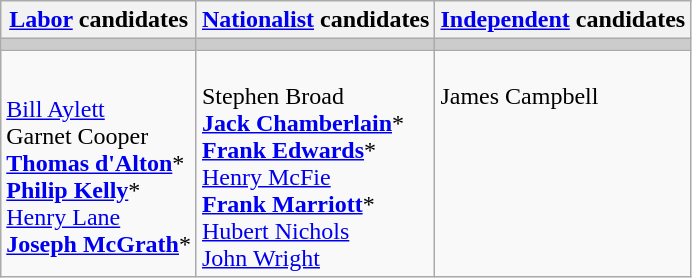<table class="wikitable">
<tr>
<th><a href='#'>Labor</a> candidates</th>
<th><a href='#'>Nationalist</a> candidates</th>
<th><a href='#'>Independent</a> candidates</th>
</tr>
<tr bgcolor="#cccccc">
<td></td>
<td></td>
<td></td>
</tr>
<tr>
<td><br><a href='#'>Bill Aylett</a><br>
Garnet Cooper<br>
<strong><a href='#'>Thomas d'Alton</a></strong>*<br>
<strong><a href='#'>Philip Kelly</a></strong>*<br>
<a href='#'>Henry Lane</a><br>
<strong><a href='#'>Joseph McGrath</a></strong>*</td>
<td><br>Stephen Broad<br>
<strong><a href='#'>Jack Chamberlain</a></strong>*<br>
<strong><a href='#'>Frank Edwards</a></strong>*<br>
<a href='#'>Henry McFie</a><br>
<strong><a href='#'>Frank Marriott</a></strong>*<br>
<a href='#'>Hubert Nichols</a><br>
<a href='#'>John Wright</a></td>
<td valign=top><br>James Campbell</td>
</tr>
</table>
